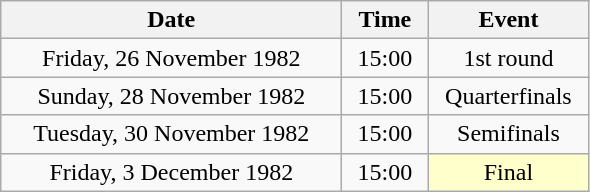<table class = "wikitable" style="text-align:center;">
<tr>
<th width=220>Date</th>
<th width=50>Time</th>
<th width=100>Event</th>
</tr>
<tr>
<td>Friday, 26 November 1982</td>
<td>15:00</td>
<td>1st round</td>
</tr>
<tr>
<td>Sunday, 28 November 1982</td>
<td>15:00</td>
<td>Quarterfinals</td>
</tr>
<tr>
<td>Tuesday, 30 November 1982</td>
<td>15:00</td>
<td>Semifinals</td>
</tr>
<tr>
<td>Friday, 3 December 1982</td>
<td>15:00</td>
<td bgcolor=ffffcc>Final</td>
</tr>
</table>
